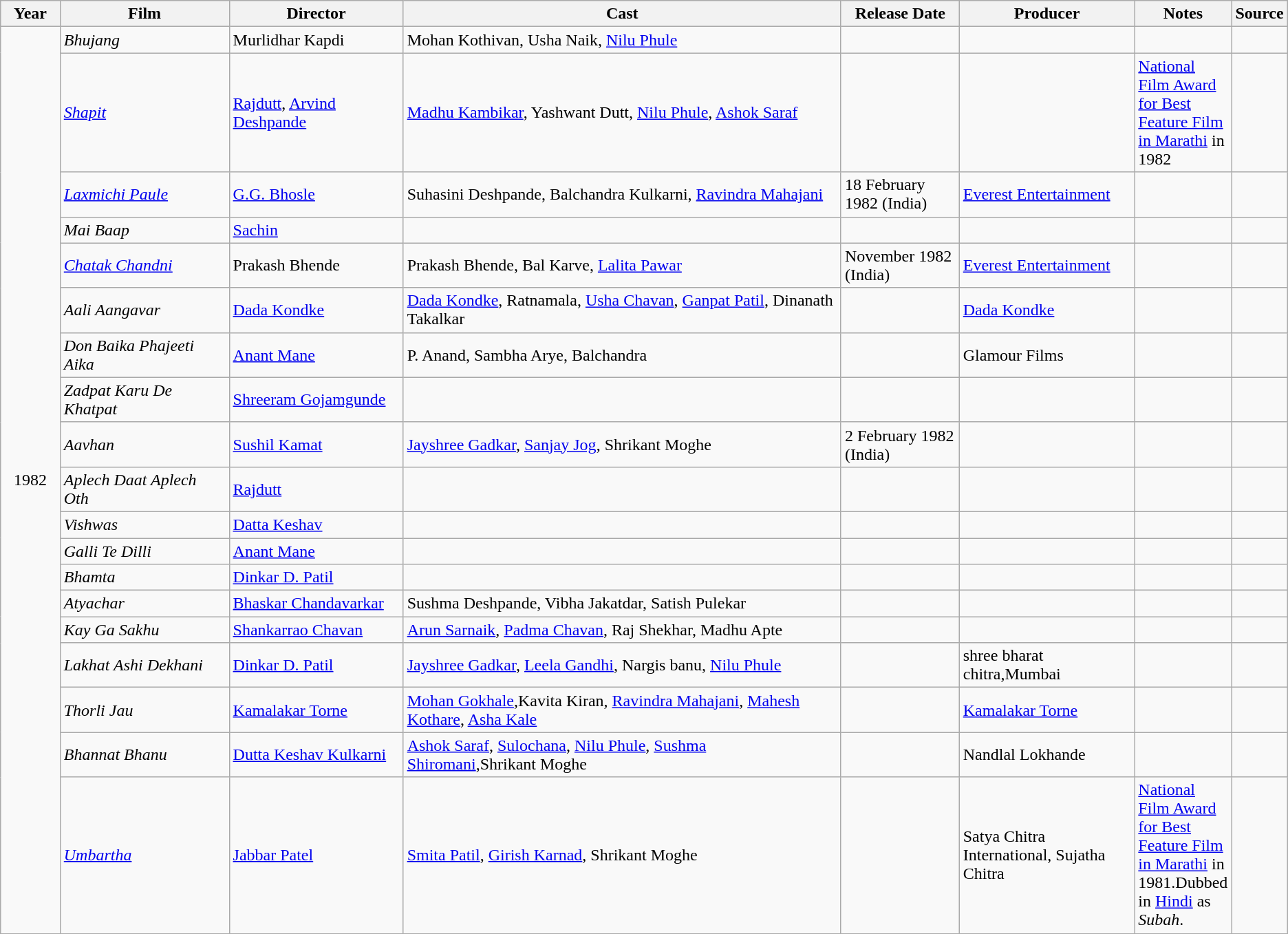<table class ="wikitable sortable collapsible">
<tr>
<th style="width: 05%;">Year</th>
<th style="width: 15%;">Film</th>
<th style="width: 15%;">Director</th>
<th style="width: 40%;" class="unsortable">Cast</th>
<th style="width: 10%;">Release Date</th>
<th style="width: 15%;" class="unsortable">Producer</th>
<th style="width: 15%;" class="unsortable">Notes</th>
<th style="width: 15%;" class="unsortable">Source</th>
</tr>
<tr>
<td rowspan=19 align="center">1982</td>
<td><em>Bhujang </em></td>
<td>Murlidhar Kapdi</td>
<td>Mohan Kothivan, Usha Naik, <a href='#'>Nilu Phule</a></td>
<td></td>
<td></td>
<td></td>
<td></td>
</tr>
<tr>
<td><em><a href='#'>Shapit</a> </em></td>
<td><a href='#'>Rajdutt</a>, <a href='#'>Arvind Deshpande</a></td>
<td><a href='#'>Madhu Kambikar</a>, Yashwant Dutt, <a href='#'>Nilu Phule</a>, <a href='#'>Ashok Saraf</a></td>
<td></td>
<td></td>
<td><a href='#'>National Film Award for Best Feature Film in Marathi</a> in 1982</td>
<td></td>
</tr>
<tr>
<td><em><a href='#'>Laxmichi Paule</a></em></td>
<td><a href='#'>G.G. Bhosle</a></td>
<td>Suhasini Deshpande, Balchandra Kulkarni, <a href='#'>Ravindra Mahajani</a></td>
<td>18 February 1982 (India)</td>
<td><a href='#'>Everest Entertainment</a></td>
<td></td>
<td></td>
</tr>
<tr>
<td><em>Mai Baap </em></td>
<td><a href='#'>Sachin</a></td>
<td></td>
<td></td>
<td></td>
<td></td>
<td></td>
</tr>
<tr>
<td><em><a href='#'>Chatak Chandni</a></em></td>
<td>Prakash Bhende</td>
<td>Prakash Bhende, Bal Karve, <a href='#'>Lalita Pawar</a></td>
<td>November 1982 (India)</td>
<td><a href='#'>Everest Entertainment</a></td>
<td></td>
<td></td>
</tr>
<tr>
<td><em>Aali Aangavar</em></td>
<td><a href='#'>Dada Kondke</a></td>
<td><a href='#'>Dada Kondke</a>, Ratnamala, <a href='#'>Usha Chavan</a>, <a href='#'>Ganpat Patil</a>, Dinanath Takalkar</td>
<td></td>
<td><a href='#'>Dada Kondke</a></td>
<td></td>
<td></td>
</tr>
<tr>
<td><em>Don Baika Phajeeti Aika</em></td>
<td><a href='#'>Anant Mane</a></td>
<td>P. Anand, Sambha Arye, Balchandra</td>
<td></td>
<td>Glamour Films</td>
<td></td>
<td></td>
</tr>
<tr>
<td><em>Zadpat Karu De Khatpat</em></td>
<td><a href='#'>Shreeram Gojamgunde</a></td>
<td></td>
<td></td>
<td></td>
<td></td>
<td></td>
</tr>
<tr>
<td><em>Aavhan </em></td>
<td><a href='#'>Sushil Kamat</a></td>
<td><a href='#'>Jayshree Gadkar</a>, <a href='#'>Sanjay Jog</a>, Shrikant Moghe</td>
<td>2 February 1982 (India)</td>
<td></td>
<td></td>
<td></td>
</tr>
<tr>
<td><em>Aplech Daat Aplech Oth</em></td>
<td><a href='#'>Rajdutt</a></td>
<td></td>
<td></td>
<td></td>
<td></td>
<td></td>
</tr>
<tr>
<td><em>Vishwas </em></td>
<td><a href='#'>Datta Keshav</a></td>
<td></td>
<td></td>
<td></td>
<td></td>
<td></td>
</tr>
<tr>
<td><em>Galli Te Dilli</em></td>
<td><a href='#'>Anant Mane</a></td>
<td></td>
<td></td>
<td></td>
<td></td>
<td></td>
</tr>
<tr>
<td><em>Bhamta </em></td>
<td><a href='#'>Dinkar D. Patil</a></td>
<td></td>
<td></td>
<td></td>
<td></td>
<td></td>
</tr>
<tr>
<td><em>Atyachar</em></td>
<td><a href='#'>Bhaskar Chandavarkar</a></td>
<td>Sushma Deshpande, Vibha Jakatdar, Satish Pulekar</td>
<td></td>
<td></td>
<td></td>
<td></td>
</tr>
<tr>
<td><em>Kay Ga Sakhu</em></td>
<td><a href='#'>Shankarrao Chavan</a></td>
<td><a href='#'>Arun Sarnaik</a>, <a href='#'>Padma Chavan</a>, Raj Shekhar, Madhu Apte</td>
<td></td>
<td></td>
<td></td>
<td></td>
</tr>
<tr>
<td><em>Lakhat Ashi Dekhani</em></td>
<td><a href='#'>Dinkar D. Patil</a></td>
<td><a href='#'>Jayshree Gadkar</a>, <a href='#'>Leela Gandhi</a>, Nargis banu, <a href='#'>Nilu Phule</a></td>
<td></td>
<td>shree bharat chitra,Mumbai</td>
<td></td>
<td></td>
</tr>
<tr>
<td><em>Thorli Jau</em></td>
<td><a href='#'>Kamalakar Torne</a></td>
<td><a href='#'>Mohan Gokhale</a>,Kavita Kiran, <a href='#'>Ravindra Mahajani</a>, <a href='#'>Mahesh Kothare</a>, <a href='#'>Asha Kale</a></td>
<td></td>
<td><a href='#'>Kamalakar Torne</a></td>
<td></td>
<td></td>
</tr>
<tr>
<td><em>Bhannat Bhanu</em></td>
<td><a href='#'>Dutta Keshav Kulkarni</a></td>
<td><a href='#'>Ashok Saraf</a>, <a href='#'>Sulochana</a>, <a href='#'>Nilu Phule</a>, <a href='#'>Sushma Shiromani</a>,Shrikant Moghe</td>
<td></td>
<td>Nandlal Lokhande</td>
<td></td>
<td></td>
</tr>
<tr>
<td><em><a href='#'>Umbartha</a></em></td>
<td><a href='#'>Jabbar Patel</a></td>
<td><a href='#'>Smita Patil</a>, <a href='#'>Girish Karnad</a>, Shrikant Moghe</td>
<td></td>
<td>Satya Chitra International, Sujatha Chitra</td>
<td><a href='#'>National Film Award for Best Feature Film in Marathi</a> in 1981.Dubbed in <a href='#'>Hindi</a> as <em>Subah</em>.</td>
<td></td>
</tr>
<tr>
</tr>
</table>
